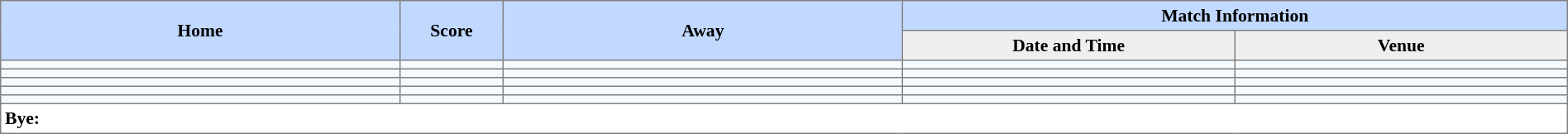<table border=1 style="border-collapse:collapse; font-size:90%; text-align:center;" cellpadding=3 cellspacing=0>
<tr bgcolor=#C1D8FF>
<th rowspan=2 width=12%>Home</th>
<th rowspan=2 width=3%>Score</th>
<th rowspan=2 width=12%>Away</th>
<th colspan=5>Match Information</th>
</tr>
<tr bgcolor=#EFEFEF>
<th width=10%>Date and Time</th>
<th width=10%>Venue</th>
</tr>
<tr bgcolor=#F5FAFF>
<td align="left"></td>
<td></td>
<td align="left"></td>
<td></td>
<td></td>
</tr>
<tr bgcolor=#F5FAFF>
<td align="left"></td>
<td></td>
<td align="left"></td>
<td></td>
<td></td>
</tr>
<tr bgcolor=#F5FAFF>
<td align="left"></td>
<td></td>
<td align="left"></td>
<td></td>
<td></td>
</tr>
<tr bgcolor=#F5FAFF>
<td align="left"></td>
<td></td>
<td align="left"></td>
<td></td>
<td></td>
</tr>
<tr bgcolor=#F5FAFF>
<td align="left"></td>
<td></td>
<td align="left"></td>
<td></td>
<td></td>
</tr>
<tr>
<td colspan="5" style="text-align:left;"><strong>Bye:</strong></td>
</tr>
</table>
